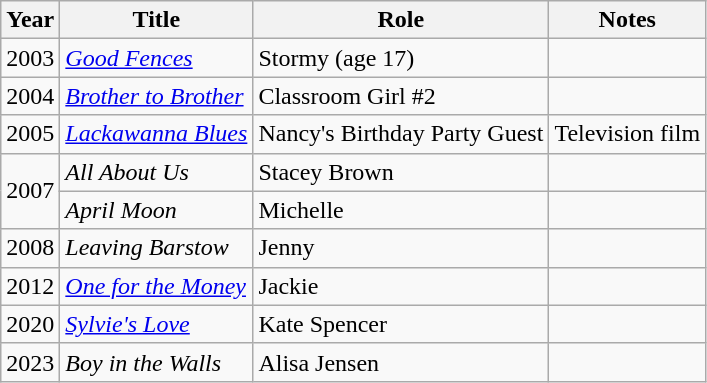<table class="wikitable sortable">
<tr>
<th>Year</th>
<th>Title</th>
<th>Role</th>
<th class="unsortable">Notes</th>
</tr>
<tr>
<td>2003</td>
<td><em><a href='#'>Good Fences</a></em></td>
<td>Stormy (age 17)</td>
<td></td>
</tr>
<tr>
<td>2004</td>
<td><em><a href='#'>Brother to Brother</a></em></td>
<td>Classroom Girl #2</td>
<td></td>
</tr>
<tr>
<td>2005</td>
<td><em><a href='#'>Lackawanna Blues</a></em></td>
<td>Nancy's Birthday Party Guest</td>
<td>Television film</td>
</tr>
<tr>
<td rowspan="2">2007</td>
<td><em>All About Us</em></td>
<td>Stacey Brown</td>
<td></td>
</tr>
<tr>
<td><em>April Moon</em></td>
<td>Michelle</td>
<td></td>
</tr>
<tr>
<td>2008</td>
<td><em>Leaving Barstow</em></td>
<td>Jenny</td>
<td></td>
</tr>
<tr>
<td>2012</td>
<td><em><a href='#'>One for the Money</a></em></td>
<td>Jackie</td>
<td></td>
</tr>
<tr>
<td>2020</td>
<td><em><a href='#'>Sylvie's Love</a></em></td>
<td>Kate Spencer</td>
<td></td>
</tr>
<tr>
<td>2023</td>
<td><em>Boy in the Walls</em></td>
<td>Alisa Jensen</td>
<td></td>
</tr>
</table>
